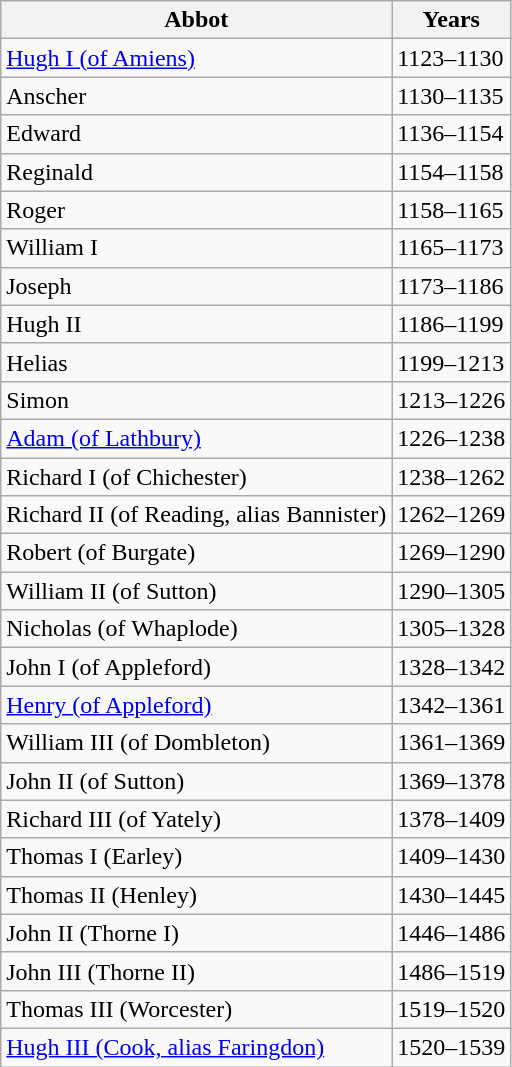<table class="wikitable" style="float:left; margin-right:1em">
<tr>
<th>Abbot</th>
<th>Years</th>
</tr>
<tr>
<td><a href='#'>Hugh I (of Amiens)</a></td>
<td>1123–1130</td>
</tr>
<tr>
<td>Anscher</td>
<td>1130–1135</td>
</tr>
<tr>
<td>Edward</td>
<td>1136–1154</td>
</tr>
<tr>
<td>Reginald</td>
<td>1154–1158</td>
</tr>
<tr>
<td>Roger</td>
<td>1158–1165</td>
</tr>
<tr>
<td>William I</td>
<td>1165–1173</td>
</tr>
<tr>
<td>Joseph</td>
<td>1173–1186</td>
</tr>
<tr>
<td>Hugh II</td>
<td>1186–1199</td>
</tr>
<tr>
<td>Helias</td>
<td>1199–1213</td>
</tr>
<tr>
<td>Simon</td>
<td>1213–1226</td>
</tr>
<tr>
<td><a href='#'>Adam (of Lathbury)</a></td>
<td>1226–1238</td>
</tr>
<tr>
<td>Richard I (of Chichester)</td>
<td>1238–1262</td>
</tr>
<tr>
<td>Richard II (of Reading, alias Bannister)</td>
<td>1262–1269</td>
</tr>
<tr>
<td>Robert (of Burgate)</td>
<td>1269–1290</td>
</tr>
<tr>
<td>William II (of Sutton)</td>
<td>1290–1305</td>
</tr>
<tr>
<td>Nicholas (of Whaplode)</td>
<td>1305–1328</td>
</tr>
<tr>
<td>John I (of Appleford)</td>
<td>1328–1342</td>
</tr>
<tr>
<td><a href='#'>Henry (of Appleford)</a></td>
<td>1342–1361</td>
</tr>
<tr>
<td>William III (of Dombleton)</td>
<td>1361–1369</td>
</tr>
<tr>
<td>John II (of Sutton)</td>
<td>1369–1378</td>
</tr>
<tr>
<td>Richard III (of Yately)</td>
<td>1378–1409</td>
</tr>
<tr>
<td>Thomas I (Earley)</td>
<td>1409–1430</td>
</tr>
<tr>
<td>Thomas II (Henley)</td>
<td>1430–1445</td>
</tr>
<tr>
<td>John II (Thorne I)</td>
<td>1446–1486</td>
</tr>
<tr>
<td>John III (Thorne II)</td>
<td>1486–1519</td>
</tr>
<tr>
<td>Thomas III (Worcester)</td>
<td>1519–1520</td>
</tr>
<tr>
<td><a href='#'>Hugh III (Cook, alias Faringdon)</a></td>
<td>1520–1539</td>
</tr>
</table>
